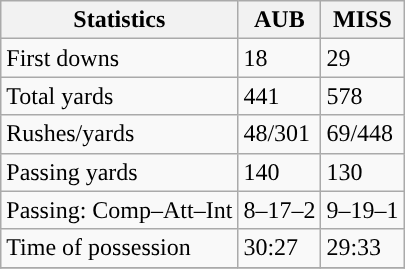<table class="wikitable" style="float: left;">
<tr>
<th>Statistics</th>
<th>AUB</th>
<th>MISS</th>
</tr>
<tr>
<td>First downs</td>
<td>18</td>
<td>29</td>
</tr>
<tr>
<td>Total yards</td>
<td>441</td>
<td>578</td>
</tr>
<tr>
<td>Rushes/yards</td>
<td>48/301</td>
<td>69/448</td>
</tr>
<tr>
<td>Passing yards</td>
<td>140</td>
<td>130</td>
</tr>
<tr>
<td>Passing: Comp–Att–Int</td>
<td>8–17–2</td>
<td>9–19–1</td>
</tr>
<tr>
<td>Time of possession</td>
<td>30:27</td>
<td>29:33</td>
</tr>
<tr>
</tr>
</table>
